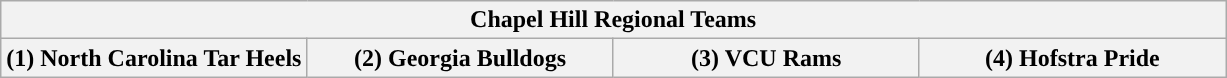<table class="wikitable">
<tr>
<th colspan=4>Chapel Hill Regional Teams</th>
</tr>
<tr>
<th style="width: 25%; ">(1) North Carolina Tar Heels</th>
<th style="width: 25%; ">(2) Georgia Bulldogs</th>
<th style="width: 25%; ">(3) VCU Rams</th>
<th style="width: 25%; ">(4) Hofstra Pride</th>
</tr>
</table>
